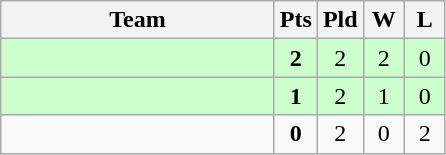<table class=wikitable style="text-align:center">
<tr>
<th width=175>Team</th>
<th width=20>Pts</th>
<th width=20>Pld</th>
<th width=20>W</th>
<th width=20>L</th>
</tr>
<tr bgcolor="#ccffcc">
<td style="text-align:left"></td>
<td><strong>2</strong></td>
<td>2</td>
<td>2</td>
<td>0</td>
</tr>
<tr bgcolor="#ccffcc">
<td style="text-align:left"></td>
<td><strong>1</strong></td>
<td>2</td>
<td>1</td>
<td>0</td>
</tr>
<tr>
<td style="text-align:left"></td>
<td><strong>0</strong></td>
<td>2</td>
<td>0</td>
<td>2</td>
</tr>
</table>
